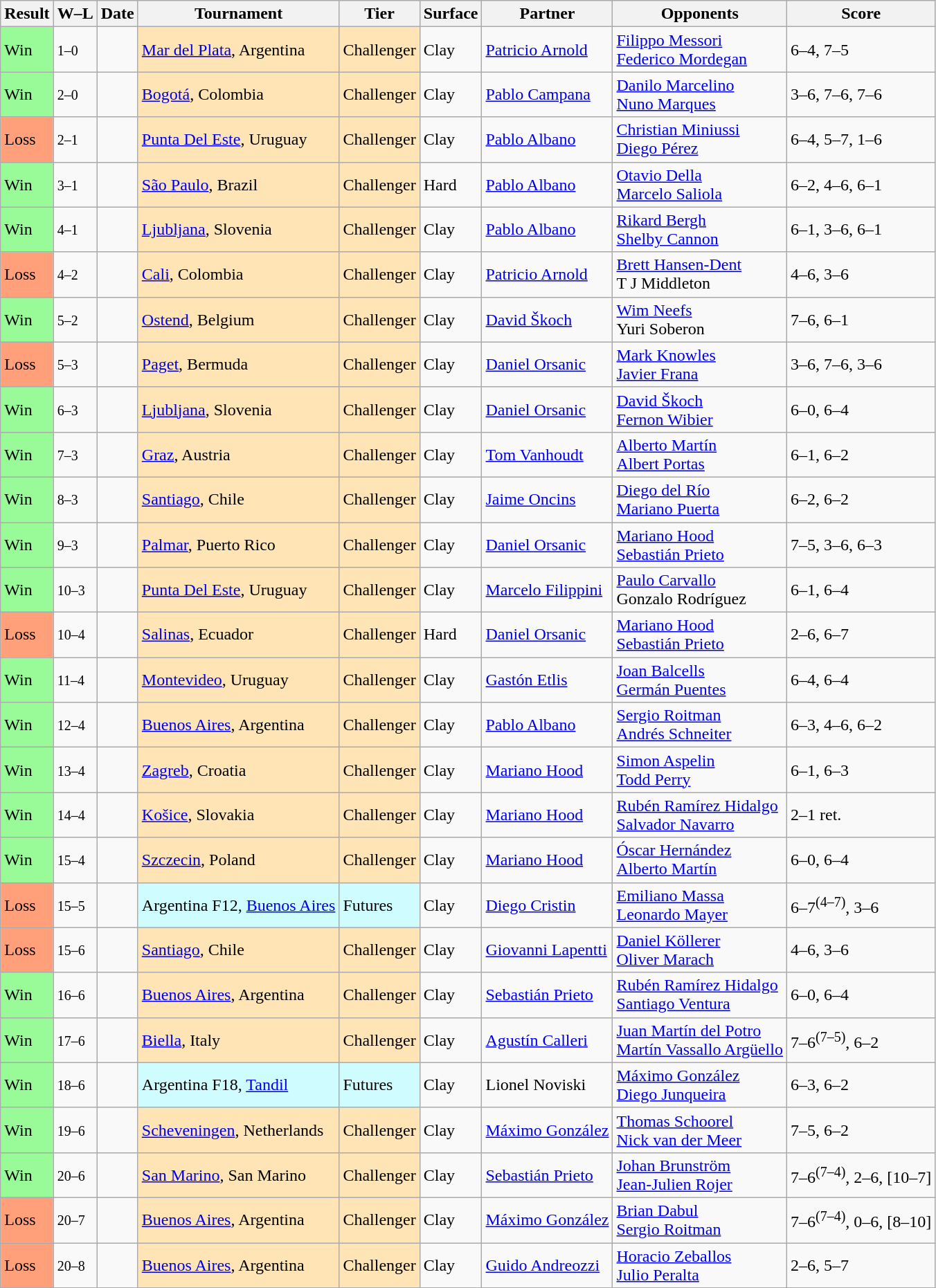<table class="sortable wikitable">
<tr>
<th>Result</th>
<th class="unsortable">W–L</th>
<th>Date</th>
<th>Tournament</th>
<th>Tier</th>
<th>Surface</th>
<th>Partner</th>
<th>Opponents</th>
<th class="unsortable">Score</th>
</tr>
<tr>
<td bgcolor=98FB98>Win</td>
<td><small>1–0</small></td>
<td></td>
<td style="background:moccasin;"><a href='#'>Mar del Plata</a>, Argentina</td>
<td style="background:moccasin;">Challenger</td>
<td>Clay</td>
<td> <a href='#'>Patricio Arnold</a></td>
<td> <a href='#'>Filippo Messori</a> <br>  <a href='#'>Federico Mordegan</a></td>
<td>6–4, 7–5</td>
</tr>
<tr>
<td bgcolor=98FB98>Win</td>
<td><small>2–0</small></td>
<td></td>
<td style="background:moccasin;"><a href='#'>Bogotá</a>, Colombia</td>
<td style="background:moccasin;">Challenger</td>
<td>Clay</td>
<td> <a href='#'>Pablo Campana</a></td>
<td> <a href='#'>Danilo Marcelino</a> <br>  <a href='#'>Nuno Marques</a></td>
<td>3–6, 7–6, 7–6</td>
</tr>
<tr>
<td bgcolor=FFA07A>Loss</td>
<td><small>2–1</small></td>
<td></td>
<td style="background:moccasin;"><a href='#'>Punta Del Este</a>, Uruguay</td>
<td style="background:moccasin;">Challenger</td>
<td>Clay</td>
<td> <a href='#'>Pablo Albano</a></td>
<td> <a href='#'>Christian Miniussi</a> <br>  <a href='#'>Diego Pérez</a></td>
<td>6–4, 5–7, 1–6</td>
</tr>
<tr>
<td bgcolor=98FB98>Win</td>
<td><small>3–1</small></td>
<td></td>
<td style="background:moccasin;"><a href='#'>São Paulo</a>, Brazil</td>
<td style="background:moccasin;">Challenger</td>
<td>Hard</td>
<td> <a href='#'>Pablo Albano</a></td>
<td> <a href='#'>Otavio Della</a> <br>  <a href='#'>Marcelo Saliola</a></td>
<td>6–2, 4–6, 6–1</td>
</tr>
<tr>
<td bgcolor=98FB98>Win</td>
<td><small>4–1</small></td>
<td></td>
<td style="background:moccasin;"><a href='#'>Ljubljana</a>, Slovenia</td>
<td style="background:moccasin;">Challenger</td>
<td>Clay</td>
<td> <a href='#'>Pablo Albano</a></td>
<td> <a href='#'>Rikard Bergh</a> <br>  <a href='#'>Shelby Cannon</a></td>
<td>6–1, 3–6, 6–1</td>
</tr>
<tr>
<td bgcolor=FFA07A>Loss</td>
<td><small>4–2</small></td>
<td></td>
<td style="background:moccasin;"><a href='#'>Cali</a>, Colombia</td>
<td style="background:moccasin;">Challenger</td>
<td>Clay</td>
<td> <a href='#'>Patricio Arnold</a></td>
<td> <a href='#'>Brett Hansen-Dent</a> <br>  T J Middleton</td>
<td>4–6, 3–6</td>
</tr>
<tr>
<td bgcolor=98FB98>Win</td>
<td><small>5–2</small></td>
<td></td>
<td style="background:moccasin;"><a href='#'>Ostend</a>, Belgium</td>
<td style="background:moccasin;">Challenger</td>
<td>Clay</td>
<td> <a href='#'>David Škoch</a></td>
<td> <a href='#'>Wim Neefs</a> <br>  Yuri Soberon</td>
<td>7–6, 6–1</td>
</tr>
<tr>
<td bgcolor=FFA07A>Loss</td>
<td><small>5–3</small></td>
<td></td>
<td style="background:moccasin;"><a href='#'>Paget</a>, Bermuda</td>
<td style="background:moccasin;">Challenger</td>
<td>Clay</td>
<td> <a href='#'>Daniel Orsanic</a></td>
<td> <a href='#'>Mark Knowles</a> <br>  <a href='#'>Javier Frana</a></td>
<td>3–6, 7–6, 3–6</td>
</tr>
<tr>
<td bgcolor=98FB98>Win</td>
<td><small>6–3</small></td>
<td></td>
<td style="background:moccasin;"><a href='#'>Ljubljana</a>, Slovenia</td>
<td style="background:moccasin;">Challenger</td>
<td>Clay</td>
<td> <a href='#'>Daniel Orsanic</a></td>
<td> <a href='#'>David Škoch</a> <br>  <a href='#'>Fernon Wibier</a></td>
<td>6–0, 6–4</td>
</tr>
<tr>
<td bgcolor=98FB98>Win</td>
<td><small>7–3</small></td>
<td></td>
<td style="background:moccasin;"><a href='#'>Graz</a>, Austria</td>
<td style="background:moccasin;">Challenger</td>
<td>Clay</td>
<td> <a href='#'>Tom Vanhoudt</a></td>
<td> <a href='#'>Alberto Martín</a> <br>  <a href='#'>Albert Portas</a></td>
<td>6–1, 6–2</td>
</tr>
<tr>
<td bgcolor=98FB98>Win</td>
<td><small>8–3</small></td>
<td></td>
<td style="background:moccasin;"><a href='#'>Santiago</a>, Chile</td>
<td style="background:moccasin;">Challenger</td>
<td>Clay</td>
<td> <a href='#'>Jaime Oncins</a></td>
<td> <a href='#'>Diego del Río</a> <br>  <a href='#'>Mariano Puerta</a></td>
<td>6–2, 6–2</td>
</tr>
<tr>
<td bgcolor=98FB98>Win</td>
<td><small>9–3</small></td>
<td></td>
<td style="background:moccasin;"><a href='#'>Palmar</a>, Puerto Rico</td>
<td style="background:moccasin;">Challenger</td>
<td>Clay</td>
<td> <a href='#'>Daniel Orsanic</a></td>
<td> <a href='#'>Mariano Hood</a> <br>  <a href='#'>Sebastián Prieto</a></td>
<td>7–5, 3–6, 6–3</td>
</tr>
<tr>
<td bgcolor=98FB98>Win</td>
<td><small>10–3</small></td>
<td></td>
<td style="background:moccasin;"><a href='#'>Punta Del Este</a>, Uruguay</td>
<td style="background:moccasin;">Challenger</td>
<td>Clay</td>
<td> <a href='#'>Marcelo Filippini</a></td>
<td> <a href='#'>Paulo Carvallo</a> <br>  Gonzalo Rodríguez</td>
<td>6–1, 6–4</td>
</tr>
<tr>
<td bgcolor=FFA07A>Loss</td>
<td><small>10–4</small></td>
<td></td>
<td style="background:moccasin;"><a href='#'>Salinas</a>, Ecuador</td>
<td style="background:moccasin;">Challenger</td>
<td>Hard</td>
<td> <a href='#'>Daniel Orsanic</a></td>
<td> <a href='#'>Mariano Hood</a> <br>  <a href='#'>Sebastián Prieto</a></td>
<td>2–6, 6–7</td>
</tr>
<tr>
<td bgcolor=98FB98>Win</td>
<td><small>11–4</small></td>
<td></td>
<td style="background:moccasin;"><a href='#'>Montevideo</a>, Uruguay</td>
<td style="background:moccasin;">Challenger</td>
<td>Clay</td>
<td> <a href='#'>Gastón Etlis</a></td>
<td> <a href='#'>Joan Balcells</a> <br>  <a href='#'>Germán Puentes</a></td>
<td>6–4, 6–4</td>
</tr>
<tr>
<td bgcolor=98FB98>Win</td>
<td><small>12–4</small></td>
<td></td>
<td style="background:moccasin;"><a href='#'>Buenos Aires</a>, Argentina</td>
<td style="background:moccasin;">Challenger</td>
<td>Clay</td>
<td> <a href='#'>Pablo Albano</a></td>
<td> <a href='#'>Sergio Roitman</a> <br>  <a href='#'>Andrés Schneiter</a></td>
<td>6–3, 4–6, 6–2</td>
</tr>
<tr>
<td bgcolor=98FB98>Win</td>
<td><small>13–4</small></td>
<td></td>
<td style="background:moccasin;"><a href='#'>Zagreb</a>, Croatia</td>
<td style="background:moccasin;">Challenger</td>
<td>Clay</td>
<td> <a href='#'>Mariano Hood</a></td>
<td> <a href='#'>Simon Aspelin</a> <br>  <a href='#'>Todd Perry</a></td>
<td>6–1, 6–3</td>
</tr>
<tr>
<td bgcolor=98FB98>Win</td>
<td><small>14–4</small></td>
<td></td>
<td style="background:moccasin;"><a href='#'>Košice</a>, Slovakia</td>
<td style="background:moccasin;">Challenger</td>
<td>Clay</td>
<td> <a href='#'>Mariano Hood</a></td>
<td> <a href='#'>Rubén Ramírez Hidalgo</a> <br>  <a href='#'>Salvador Navarro</a></td>
<td>2–1 ret.</td>
</tr>
<tr>
<td bgcolor=98FB98>Win</td>
<td><small>15–4</small></td>
<td></td>
<td style="background:moccasin;"><a href='#'>Szczecin</a>, Poland</td>
<td style="background:moccasin;">Challenger</td>
<td>Clay</td>
<td> <a href='#'>Mariano Hood</a></td>
<td> <a href='#'>Óscar Hernández</a> <br>  <a href='#'>Alberto Martín</a></td>
<td>6–0, 6–4</td>
</tr>
<tr>
<td bgcolor=FFA07A>Loss</td>
<td><small>15–5</small></td>
<td></td>
<td style="background:#cffcff;">Argentina F12, <a href='#'>Buenos Aires</a></td>
<td style="background:#cffcff;">Futures</td>
<td>Clay</td>
<td> <a href='#'>Diego Cristin</a></td>
<td> <a href='#'>Emiliano Massa</a> <br>  <a href='#'>Leonardo Mayer</a></td>
<td>6–7<sup>(4–7)</sup>, 3–6</td>
</tr>
<tr>
<td bgcolor=FFA07A>Loss</td>
<td><small>15–6</small></td>
<td></td>
<td style="background:moccasin;"><a href='#'>Santiago</a>, Chile</td>
<td style="background:moccasin;">Challenger</td>
<td>Clay</td>
<td> <a href='#'>Giovanni Lapentti</a></td>
<td> <a href='#'>Daniel Köllerer</a> <br>  <a href='#'>Oliver Marach</a></td>
<td>4–6, 3–6</td>
</tr>
<tr>
<td bgcolor=98FB98>Win</td>
<td><small>16–6</small></td>
<td></td>
<td style="background:moccasin;"><a href='#'>Buenos Aires</a>, Argentina</td>
<td style="background:moccasin;">Challenger</td>
<td>Clay</td>
<td> <a href='#'>Sebastián Prieto</a></td>
<td> <a href='#'>Rubén Ramírez Hidalgo</a> <br>  <a href='#'>Santiago Ventura</a></td>
<td>6–0, 6–4</td>
</tr>
<tr>
<td bgcolor=98FB98>Win</td>
<td><small>17–6</small></td>
<td></td>
<td style="background:moccasin;"><a href='#'>Biella</a>, Italy</td>
<td style="background:moccasin;">Challenger</td>
<td>Clay</td>
<td> <a href='#'>Agustín Calleri</a></td>
<td> <a href='#'>Juan Martín del Potro</a> <br>  <a href='#'>Martín Vassallo Argüello</a></td>
<td>7–6<sup>(7–5)</sup>, 6–2</td>
</tr>
<tr>
<td bgcolor=98FB98>Win</td>
<td><small>18–6</small></td>
<td></td>
<td style="background:#cffcff;">Argentina F18, <a href='#'>Tandil</a></td>
<td style="background:#cffcff;">Futures</td>
<td>Clay</td>
<td> Lionel Noviski</td>
<td> <a href='#'>Máximo González</a> <br>  <a href='#'>Diego Junqueira</a></td>
<td>6–3, 6–2</td>
</tr>
<tr>
<td bgcolor=98FB98>Win</td>
<td><small>19–6</small></td>
<td></td>
<td style="background:moccasin;"><a href='#'>Scheveningen</a>, Netherlands</td>
<td style="background:moccasin;">Challenger</td>
<td>Clay</td>
<td> <a href='#'>Máximo González</a></td>
<td> <a href='#'>Thomas Schoorel</a> <br>  <a href='#'>Nick van der Meer</a></td>
<td>7–5, 6–2</td>
</tr>
<tr>
<td bgcolor=98FB98>Win</td>
<td><small>20–6</small></td>
<td></td>
<td style="background:moccasin;"><a href='#'>San Marino</a>, San Marino</td>
<td style="background:moccasin;">Challenger</td>
<td>Clay</td>
<td> <a href='#'>Sebastián Prieto</a></td>
<td> <a href='#'>Johan Brunström</a> <br>  <a href='#'>Jean-Julien Rojer</a></td>
<td>7–6<sup>(7–4)</sup>, 2–6, [10–7]</td>
</tr>
<tr>
<td bgcolor=FFA07A>Loss</td>
<td><small>20–7</small></td>
<td></td>
<td style="background:moccasin;"><a href='#'>Buenos Aires</a>, Argentina</td>
<td style="background:moccasin;">Challenger</td>
<td>Clay</td>
<td> <a href='#'>Máximo González</a></td>
<td> <a href='#'>Brian Dabul</a> <br>  <a href='#'>Sergio Roitman</a></td>
<td>7–6<sup>(7–4)</sup>, 0–6, [8–10]</td>
</tr>
<tr>
<td bgcolor=FFA07A>Loss</td>
<td><small>20–8</small></td>
<td></td>
<td style="background:moccasin;"><a href='#'>Buenos Aires</a>, Argentina</td>
<td style="background:moccasin;">Challenger</td>
<td>Clay</td>
<td> <a href='#'>Guido Andreozzi</a></td>
<td> <a href='#'>Horacio Zeballos</a> <br>  <a href='#'>Julio Peralta</a></td>
<td>2–6, 5–7</td>
</tr>
</table>
